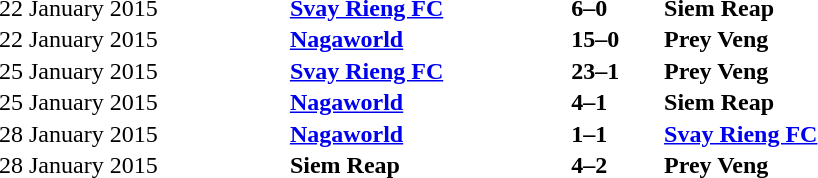<table style="width:50%;" cellspacing="1">
<tr>
<th></th>
<th></th>
<th></th>
</tr>
<tr>
<td>22 January 2015</td>
<td align=left><strong><a href='#'>Svay Rieng FC</a></strong></td>
<td align=left><strong>6–0</strong></td>
<td><strong>Siem Reap</strong></td>
</tr>
<tr>
<td>22 January 2015</td>
<td align=left><strong><a href='#'>Nagaworld</a></strong></td>
<td align=left><strong>15–0</strong></td>
<td><strong>Prey Veng</strong></td>
</tr>
<tr>
<td>25 January 2015</td>
<td align=left><strong><a href='#'>Svay Rieng FC</a></strong></td>
<td align=left><strong>23–1</strong></td>
<td><strong>Prey Veng</strong></td>
</tr>
<tr>
<td>25 January 2015</td>
<td align=left><strong><a href='#'>Nagaworld</a></strong></td>
<td align=left><strong>4–1</strong></td>
<td><strong>Siem Reap</strong></td>
</tr>
<tr>
<td>28 January 2015</td>
<td align=left><strong><a href='#'>Nagaworld</a></strong></td>
<td align=left><strong>1–1</strong></td>
<td><strong><a href='#'>Svay Rieng FC</a></strong></td>
</tr>
<tr>
<td>28 January 2015</td>
<td align=left><strong>Siem Reap</strong></td>
<td align=left><strong>4–2</strong></td>
<td><strong>Prey Veng</strong></td>
</tr>
</table>
